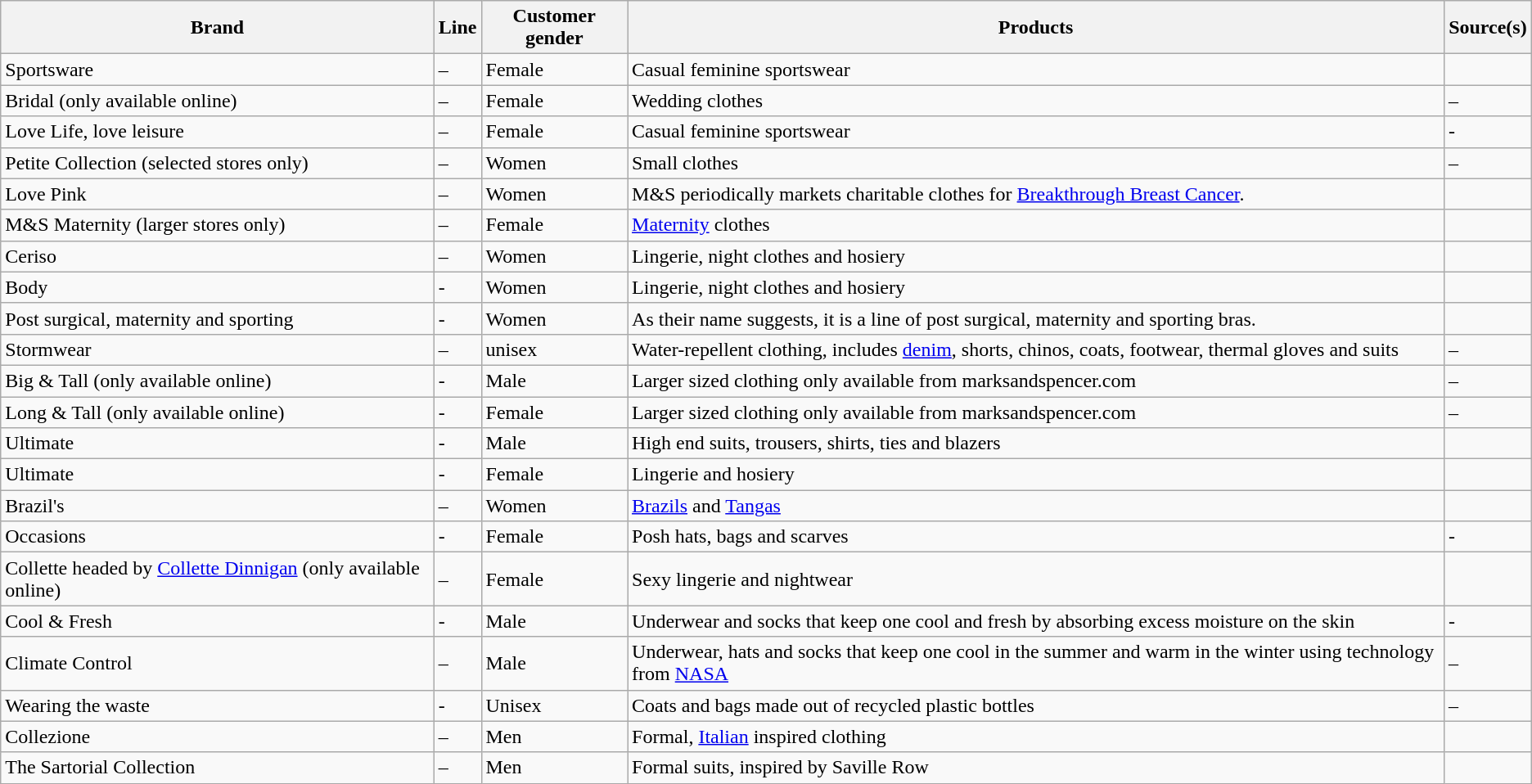<table class="wikitable">
<tr>
<th>Brand</th>
<th>Line</th>
<th>Customer gender</th>
<th>Products</th>
<th>Source(s)</th>
</tr>
<tr>
<td>Sportsware</td>
<td>–</td>
<td>Female</td>
<td>Casual feminine sportswear</td>
<td></td>
</tr>
<tr>
<td>Bridal (only available online)</td>
<td>–</td>
<td>Female</td>
<td>Wedding clothes</td>
<td>–</td>
</tr>
<tr>
<td>Love Life, love leisure</td>
<td>–</td>
<td>Female</td>
<td>Casual feminine sportswear</td>
<td>-</td>
</tr>
<tr>
<td>Petite Collection (selected stores only)</td>
<td>–</td>
<td>Women</td>
<td>Small clothes</td>
<td>–</td>
</tr>
<tr>
<td>Love Pink</td>
<td>–</td>
<td>Women</td>
<td>M&S periodically markets charitable clothes for <a href='#'>Breakthrough Breast Cancer</a>.</td>
<td></td>
</tr>
<tr>
<td>M&S Maternity (larger stores only)</td>
<td>–</td>
<td>Female</td>
<td><a href='#'>Maternity</a> clothes</td>
<td></td>
</tr>
<tr>
<td>Ceriso</td>
<td>–</td>
<td>Women</td>
<td>Lingerie, night clothes and hosiery</td>
<td></td>
</tr>
<tr>
<td>Body</td>
<td>-</td>
<td>Women</td>
<td>Lingerie, night clothes and hosiery</td>
<td></td>
</tr>
<tr>
<td>Post surgical, maternity and sporting</td>
<td>-</td>
<td>Women</td>
<td>As their name suggests, it is a line of post surgical, maternity and sporting bras.</td>
<td></td>
</tr>
<tr>
<td>Stormwear</td>
<td>–</td>
<td>unisex</td>
<td>Water-repellent clothing, includes <a href='#'>denim</a>, shorts, chinos, coats, footwear, thermal gloves and suits</td>
<td>–</td>
</tr>
<tr>
<td>Big & Tall (only available online)</td>
<td>-</td>
<td>Male</td>
<td>Larger sized clothing only available from marksandspencer.com</td>
<td>–</td>
</tr>
<tr>
<td>Long & Tall (only available online)</td>
<td>-</td>
<td>Female</td>
<td>Larger sized clothing only available from marksandspencer.com</td>
<td>–</td>
</tr>
<tr>
<td>Ultimate</td>
<td>-</td>
<td>Male</td>
<td>High end suits, trousers, shirts, ties and blazers</td>
<td></td>
</tr>
<tr>
<td>Ultimate</td>
<td>-</td>
<td>Female</td>
<td>Lingerie and hosiery</td>
<td></td>
</tr>
<tr>
<td>Brazil's</td>
<td>–</td>
<td>Women</td>
<td><a href='#'>Brazils</a> and <a href='#'>Tangas</a></td>
<td></td>
</tr>
<tr>
<td>Occasions</td>
<td>-</td>
<td>Female</td>
<td>Posh hats, bags and scarves</td>
<td>-</td>
</tr>
<tr>
<td>Collette headed by <a href='#'>Collette Dinnigan</a> (only available online)</td>
<td>–</td>
<td>Female</td>
<td>Sexy lingerie and nightwear</td>
<td></td>
</tr>
<tr>
<td>Cool & Fresh</td>
<td>-</td>
<td>Male</td>
<td>Underwear and socks that keep one cool and fresh by absorbing excess moisture on the skin</td>
<td>-</td>
</tr>
<tr>
<td>Climate Control</td>
<td>–</td>
<td>Male</td>
<td>Underwear, hats and socks that keep one cool in the summer and warm in the winter using technology from <a href='#'>NASA</a></td>
<td>–</td>
</tr>
<tr>
<td>Wearing the waste</td>
<td>-</td>
<td>Unisex</td>
<td>Coats and bags made out of recycled plastic bottles</td>
<td>–</td>
</tr>
<tr>
<td>Collezione</td>
<td>–</td>
<td>Men</td>
<td>Formal, <a href='#'>Italian</a> inspired clothing</td>
<td></td>
</tr>
<tr>
<td>The Sartorial Collection</td>
<td>–</td>
<td>Men</td>
<td>Formal suits, inspired by Saville Row</td>
<td></td>
</tr>
</table>
